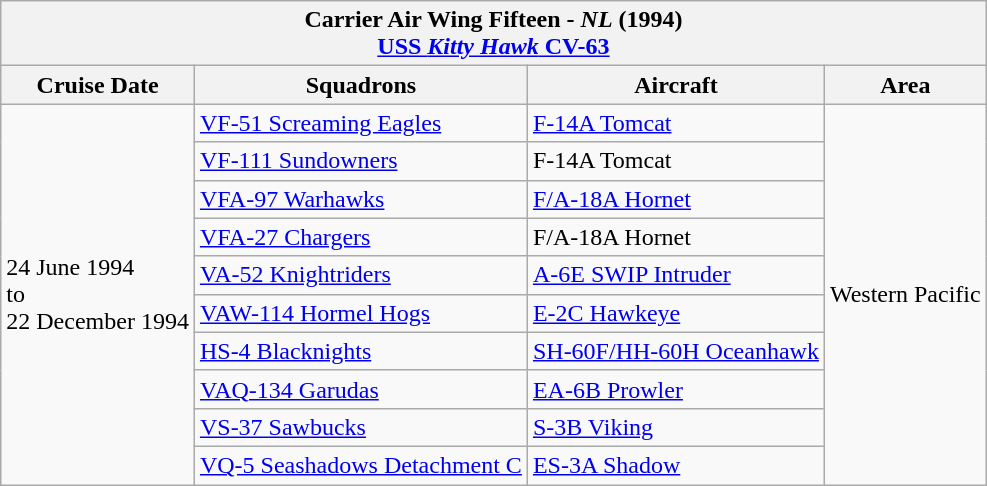<table class="wikitable">
<tr>
<th colspan="4">Carrier Air Wing Fifteen - <em>NL</em> (1994)<br><a href='#'>USS <em>Kitty Hawk</em> CV-63</a></th>
</tr>
<tr>
<th>Cruise Date</th>
<th>Squadrons</th>
<th>Aircraft</th>
<th>Area</th>
</tr>
<tr>
<td rowspan="10">24 June 1994<br>to<br>22 December 1994</td>
<td><a href='#'>VF-51 Screaming Eagles</a></td>
<td><a href='#'>F-14A Tomcat</a></td>
<td rowspan="10">Western Pacific</td>
</tr>
<tr>
<td><a href='#'>VF-111 Sundowners</a></td>
<td>F-14A Tomcat</td>
</tr>
<tr>
<td><a href='#'>VFA-97 Warhawks</a></td>
<td><a href='#'>F/A-18A Hornet</a></td>
</tr>
<tr>
<td><a href='#'>VFA-27 Chargers</a></td>
<td>F/A-18A Hornet</td>
</tr>
<tr>
<td><a href='#'>VA-52 Knightriders</a></td>
<td><a href='#'>A-6E SWIP Intruder</a></td>
</tr>
<tr>
<td><a href='#'>VAW-114 Hormel Hogs</a></td>
<td><a href='#'>E-2C Hawkeye</a></td>
</tr>
<tr>
<td><a href='#'>HS-4 Blacknights</a></td>
<td><a href='#'>SH-60F/HH-60H Oceanhawk</a></td>
</tr>
<tr>
<td><a href='#'>VAQ-134 Garudas</a></td>
<td><a href='#'>EA-6B Prowler</a></td>
</tr>
<tr>
<td><a href='#'>VS-37 Sawbucks</a></td>
<td><a href='#'>S-3B Viking</a></td>
</tr>
<tr>
<td><a href='#'>VQ-5 Seashadows Detachment C</a></td>
<td><a href='#'>ES-3A Shadow</a></td>
</tr>
</table>
